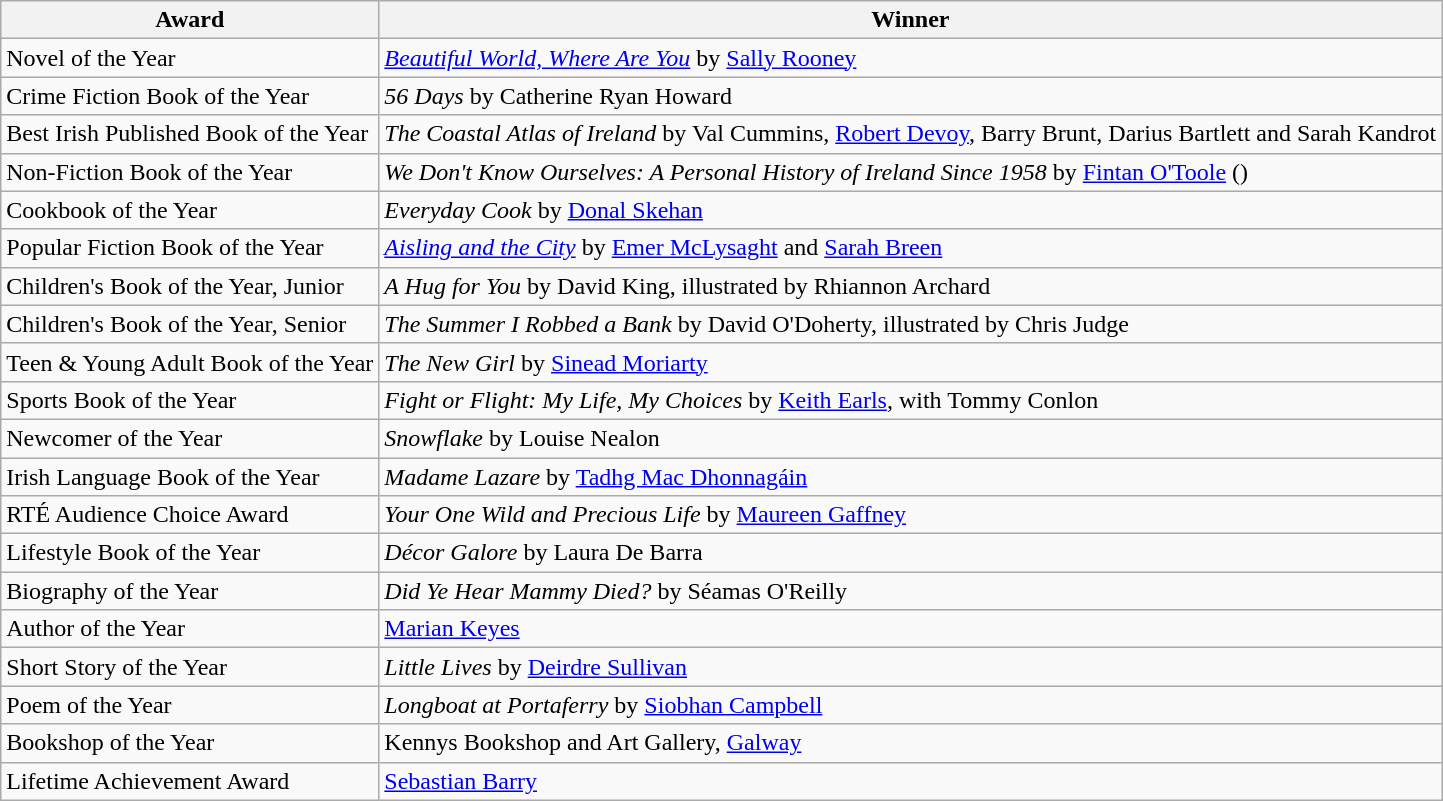<table class="wikitable">
<tr>
<th>Award</th>
<th>Winner</th>
</tr>
<tr>
<td>Novel of the Year</td>
<td><em><a href='#'>Beautiful World, Where Are You</a></em> by <a href='#'>Sally Rooney</a></td>
</tr>
<tr>
<td>Crime Fiction Book of the Year</td>
<td><em>56 Days</em> by Catherine Ryan Howard</td>
</tr>
<tr>
<td>Best Irish Published Book of the Year</td>
<td><em>The Coastal Atlas of Ireland</em> by Val Cummins, <a href='#'>Robert Devoy</a>, Barry Brunt, Darius Bartlett and Sarah Kandrot</td>
</tr>
<tr>
<td>Non-Fiction Book of the Year</td>
<td><em>We Don't Know Ourselves: A Personal History of Ireland Since 1958</em> by <a href='#'>Fintan O'Toole</a> ()</td>
</tr>
<tr>
<td>Cookbook of the Year</td>
<td><em>Everyday Cook</em> by <a href='#'>Donal Skehan</a></td>
</tr>
<tr>
<td>Popular Fiction Book of the Year</td>
<td><em><a href='#'>Aisling and the City</a></em> by <a href='#'>Emer McLysaght</a> and <a href='#'>Sarah Breen</a></td>
</tr>
<tr>
<td>Children's Book of the Year, Junior</td>
<td><em>A Hug for You</em> by David King, illustrated by Rhiannon Archard</td>
</tr>
<tr>
<td>Children's Book of the Year, Senior</td>
<td><em>The Summer I Robbed a Bank</em> by David O'Doherty, illustrated by Chris Judge</td>
</tr>
<tr>
<td>Teen & Young Adult Book of the Year</td>
<td><em>The New Girl</em> by <a href='#'>Sinead Moriarty</a></td>
</tr>
<tr>
<td>Sports Book of the Year</td>
<td><em>Fight or Flight: My Life, My Choices</em> by <a href='#'>Keith Earls</a>, with Tommy Conlon</td>
</tr>
<tr>
<td>Newcomer of the Year</td>
<td><em>Snowflake</em> by Louise Nealon</td>
</tr>
<tr>
<td>Irish Language Book of the Year</td>
<td><em>Madame Lazare</em> by <a href='#'>Tadhg Mac Dhonnagáin</a></td>
</tr>
<tr>
<td>RTÉ Audience Choice Award</td>
<td><em>Your One Wild and Precious Life</em> by <a href='#'>Maureen Gaffney</a></td>
</tr>
<tr>
<td>Lifestyle Book of the Year</td>
<td><em>Décor Galore</em> by Laura De Barra</td>
</tr>
<tr>
<td>Biography of the Year</td>
<td><em>Did Ye Hear Mammy Died?</em> by Séamas O'Reilly</td>
</tr>
<tr>
<td>Author of the Year</td>
<td><a href='#'>Marian Keyes</a></td>
</tr>
<tr>
<td>Short Story of the Year</td>
<td><em>Little Lives</em> by <a href='#'>Deirdre Sullivan</a></td>
</tr>
<tr>
<td>Poem of the Year</td>
<td><em>Longboat at Portaferry</em> by <a href='#'>Siobhan Campbell</a></td>
</tr>
<tr>
<td>Bookshop of the Year</td>
<td>Kennys Bookshop and Art Gallery, <a href='#'>Galway</a></td>
</tr>
<tr>
<td>Lifetime Achievement Award</td>
<td><a href='#'>Sebastian Barry</a></td>
</tr>
</table>
